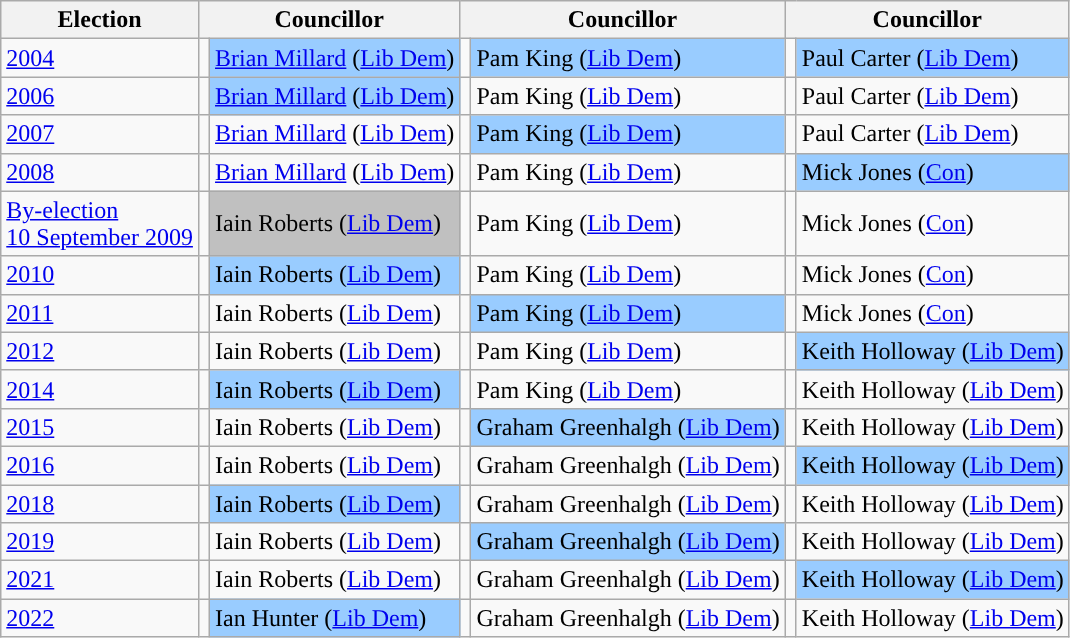<table class="wikitable">
<tr>
<th>Election</th>
<th colspan="2">Councillor</th>
<th colspan="2">Councillor</th>
<th colspan="2">Councillor</th>
</tr>
<tr>
<td><a href='#'>2004</a></td>
<td style="background-color: "></td>
<td bgcolor="#99CCFF"><a href='#'>Brian Millard</a> (<a href='#'>Lib Dem</a>)</td>
<td style="background-color: "></td>
<td bgcolor="#99CCFF">Pam King (<a href='#'>Lib Dem</a>)</td>
<td style="background-color: "></td>
<td bgcolor="#99CCFF">Paul Carter (<a href='#'>Lib Dem</a>)</td>
</tr>
<tr>
<td><a href='#'>2006</a></td>
<td style="background-color: "></td>
<td bgcolor="#99CCFF"><a href='#'>Brian Millard</a> (<a href='#'>Lib Dem</a>)</td>
<td style="background-color: "></td>
<td>Pam King (<a href='#'>Lib Dem</a>)</td>
<td style="background-color: "></td>
<td>Paul Carter (<a href='#'>Lib Dem</a>)</td>
</tr>
<tr>
<td><a href='#'>2007</a></td>
<td style="background-color: "></td>
<td><a href='#'>Brian Millard</a> (<a href='#'>Lib Dem</a>)</td>
<td style="background-color: "></td>
<td bgcolor="#99CCFF">Pam King (<a href='#'>Lib Dem</a>)</td>
<td style="background-color: "></td>
<td>Paul Carter (<a href='#'>Lib Dem</a>)</td>
</tr>
<tr>
<td><a href='#'>2008</a></td>
<td style="background-color: "></td>
<td><a href='#'>Brian Millard</a> (<a href='#'>Lib Dem</a>)</td>
<td style="background-color: "></td>
<td>Pam King (<a href='#'>Lib Dem</a>)</td>
<td style="background-color: "></td>
<td bgcolor="#99CCFF">Mick Jones (<a href='#'>Con</a>)</td>
</tr>
<tr>
<td><a href='#'>By-election<br>10 September 2009</a></td>
<td style="background-color: "></td>
<td bgcolor="#C0C0C0">Iain Roberts (<a href='#'>Lib Dem</a>)</td>
<td style="background-color: "></td>
<td>Pam King (<a href='#'>Lib Dem</a>)</td>
<td style="background-color: "></td>
<td>Mick Jones (<a href='#'>Con</a>)</td>
</tr>
<tr>
<td><a href='#'>2010</a></td>
<td style="background-color: "></td>
<td bgcolor="#99CCFF">Iain Roberts (<a href='#'>Lib Dem</a>)</td>
<td style="background-color: "></td>
<td>Pam King (<a href='#'>Lib Dem</a>)</td>
<td style="background-color: "></td>
<td>Mick Jones (<a href='#'>Con</a>)</td>
</tr>
<tr>
<td><a href='#'>2011</a></td>
<td style="background-color: "></td>
<td>Iain Roberts (<a href='#'>Lib Dem</a>)</td>
<td style="background-color: "></td>
<td bgcolor="#99CCFF">Pam King (<a href='#'>Lib Dem</a>)</td>
<td style="background-color: "></td>
<td>Mick Jones (<a href='#'>Con</a>)</td>
</tr>
<tr>
<td><a href='#'>2012</a></td>
<td style="background-color: "></td>
<td>Iain Roberts (<a href='#'>Lib Dem</a>)</td>
<td style="background-color: "></td>
<td>Pam King (<a href='#'>Lib Dem</a>)</td>
<td style="background-color: "></td>
<td bgcolor="#99CCFF">Keith Holloway (<a href='#'>Lib Dem</a>)</td>
</tr>
<tr>
<td><a href='#'>2014</a></td>
<td style="background-color: "></td>
<td bgcolor="#99CCFF">Iain Roberts (<a href='#'>Lib Dem</a>)</td>
<td style="background-color: "></td>
<td>Pam King (<a href='#'>Lib Dem</a>)</td>
<td style="background-color: "></td>
<td>Keith Holloway (<a href='#'>Lib Dem</a>)</td>
</tr>
<tr>
<td><a href='#'>2015</a></td>
<td style="background-color: "></td>
<td>Iain Roberts (<a href='#'>Lib Dem</a>)</td>
<td style="background-color: "></td>
<td bgcolor="#99CCFF">Graham Greenhalgh (<a href='#'>Lib Dem</a>)</td>
<td style="background-color: "></td>
<td>Keith Holloway (<a href='#'>Lib Dem</a>)</td>
</tr>
<tr>
<td><a href='#'>2016</a></td>
<td style="background-color: "></td>
<td>Iain Roberts (<a href='#'>Lib Dem</a>)</td>
<td style="background-color: "></td>
<td>Graham Greenhalgh (<a href='#'>Lib Dem</a>)</td>
<td style="background-color: "></td>
<td bgcolor="#99CCFF">Keith Holloway (<a href='#'>Lib Dem</a>)</td>
</tr>
<tr>
<td><a href='#'>2018</a></td>
<td style="background-color: "></td>
<td bgcolor="#99CCFF">Iain Roberts (<a href='#'>Lib Dem</a>)</td>
<td style="background-color: "></td>
<td>Graham Greenhalgh (<a href='#'>Lib Dem</a>)</td>
<td style="background-color: "></td>
<td>Keith Holloway (<a href='#'>Lib Dem</a>)</td>
</tr>
<tr>
<td><a href='#'>2019</a></td>
<td style="background-color: "></td>
<td>Iain Roberts (<a href='#'>Lib Dem</a>)</td>
<td style="background-color: "></td>
<td bgcolor="#99CCFF">Graham Greenhalgh (<a href='#'>Lib Dem</a>)</td>
<td style="background-color: "></td>
<td>Keith Holloway (<a href='#'>Lib Dem</a>)</td>
</tr>
<tr>
<td><a href='#'>2021</a></td>
<td style="background-color: "></td>
<td>Iain Roberts (<a href='#'>Lib Dem</a>)</td>
<td style="background-color: "></td>
<td>Graham Greenhalgh (<a href='#'>Lib Dem</a>)</td>
<td style="background-color: "></td>
<td bgcolor="#99CCFF">Keith Holloway (<a href='#'>Lib Dem</a>)</td>
</tr>
<tr>
<td><a href='#'>2022</a></td>
<td style="background-color: "></td>
<td bgcolor="#99CCFF">Ian Hunter (<a href='#'>Lib Dem</a>)</td>
<td style="background-color: "></td>
<td>Graham Greenhalgh (<a href='#'>Lib Dem</a>)</td>
<td style="background-color: "></td>
<td>Keith Holloway (<a href='#'>Lib Dem</a>)</td>
</tr>
</table>
